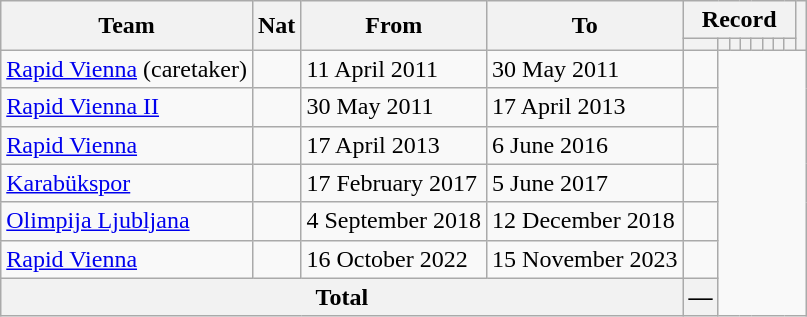<table class="wikitable" style="text-align: center">
<tr>
<th rowspan="2">Team</th>
<th rowspan="2">Nat</th>
<th rowspan="2">From</th>
<th rowspan="2">To</th>
<th colspan="8">Record</th>
<th rowspan=2></th>
</tr>
<tr>
<th></th>
<th></th>
<th></th>
<th></th>
<th></th>
<th></th>
<th></th>
<th></th>
</tr>
<tr>
<td align="left"><a href='#'>Rapid Vienna</a> (caretaker)</td>
<td></td>
<td align=left>11 April 2011</td>
<td align=left>30 May 2011<br></td>
<td></td>
</tr>
<tr>
<td align="left"><a href='#'>Rapid Vienna II</a></td>
<td></td>
<td align=left>30 May 2011</td>
<td align=left>17 April 2013<br></td>
<td></td>
</tr>
<tr>
<td align="left"><a href='#'>Rapid Vienna</a></td>
<td></td>
<td align=left>17 April 2013</td>
<td align=left>6 June 2016<br></td>
<td></td>
</tr>
<tr>
<td align="left"><a href='#'>Karabükspor</a></td>
<td></td>
<td align=left>17 February 2017</td>
<td align=left>5 June 2017<br></td>
<td></td>
</tr>
<tr>
<td align="left"><a href='#'>Olimpija Ljubljana</a></td>
<td></td>
<td align=left>4 September 2018</td>
<td align=left>12 December 2018<br></td>
<td></td>
</tr>
<tr>
<td align="left"><a href='#'>Rapid Vienna</a></td>
<td></td>
<td align=left>16 October 2022</td>
<td align=left>15 November 2023<br></td>
<td></td>
</tr>
<tr>
<th colspan=4>Total<br></th>
<th>—</th>
</tr>
</table>
